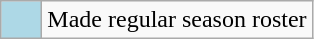<table class=wikitable>
<tr>
<td style="background:#ADD8E6; width:20px; em"></td>
<td>Made regular season roster</td>
</tr>
</table>
